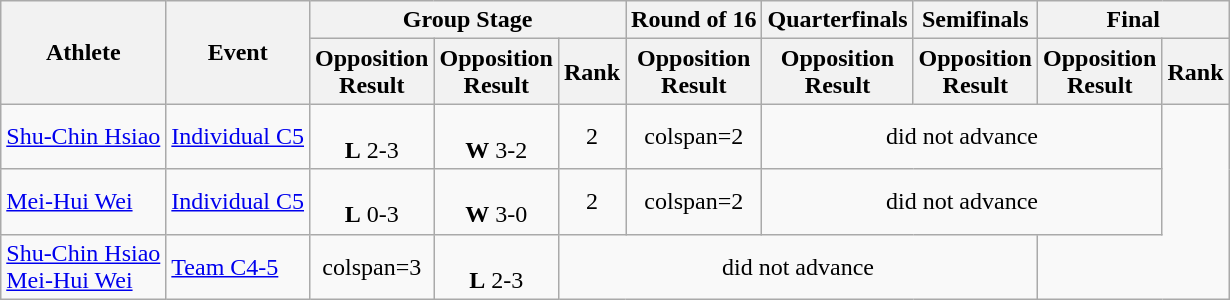<table class=wikitable>
<tr>
<th rowspan="2">Athlete</th>
<th rowspan="2">Event</th>
<th colspan="3">Group Stage</th>
<th>Round of 16</th>
<th>Quarterfinals</th>
<th>Semifinals</th>
<th colspan="2">Final</th>
</tr>
<tr>
<th>Opposition<br>Result</th>
<th>Opposition<br>Result</th>
<th>Rank</th>
<th>Opposition<br>Result</th>
<th>Opposition<br>Result</th>
<th>Opposition<br>Result</th>
<th>Opposition<br>Result</th>
<th>Rank</th>
</tr>
<tr align=center>
<td align=left><a href='#'>Shu-Chin Hsiao</a></td>
<td align=left><a href='#'>Individual C5</a></td>
<td><br><strong>L</strong> 2-3</td>
<td><br><strong>W</strong> 3-2</td>
<td>2</td>
<td>colspan=2 </td>
<td colspan=3>did not advance</td>
</tr>
<tr align=center>
<td align=left><a href='#'>Mei-Hui Wei</a></td>
<td align=left><a href='#'>Individual C5</a></td>
<td><br><strong>L</strong> 0-3</td>
<td><br><strong>W</strong> 3-0</td>
<td>2</td>
<td>colspan=2 </td>
<td colspan=3>did not advance</td>
</tr>
<tr align=center>
<td align=left><a href='#'>Shu-Chin Hsiao</a><br><a href='#'>Mei-Hui Wei</a></td>
<td align=left><a href='#'>Team C4-5</a></td>
<td>colspan=3 </td>
<td><br><strong>L</strong> 2-3</td>
<td colspan=4>did not advance</td>
</tr>
</table>
